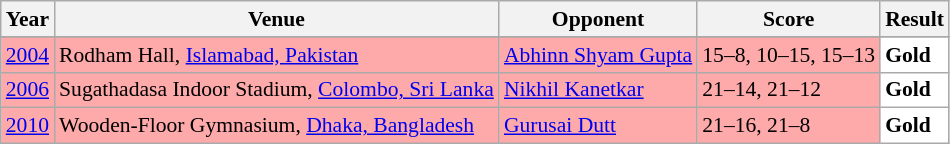<table class="sortable wikitable" style="font-size: 90%;">
<tr>
<th>Year</th>
<th>Venue</th>
<th>Opponent</th>
<th>Score</th>
<th>Result</th>
</tr>
<tr>
</tr>
<tr style="background:#FFAAAA">
<td align="center"><a href='#'>2004</a></td>
<td align="left">Rodham Hall, <a href='#'>Islamabad, Pakistan</a></td>
<td align="left"> <a href='#'>Abhinn Shyam Gupta</a></td>
<td align="left">15–8, 10–15, 15–13</td>
<td style="text-align:left; background:white"> <strong>Gold</strong></td>
</tr>
<tr style="background:#FFAAAA">
<td align="center"><a href='#'>2006</a></td>
<td align="left">Sugathadasa Indoor Stadium, <a href='#'>Colombo, Sri Lanka</a></td>
<td align="left"> <a href='#'>Nikhil Kanetkar</a></td>
<td align="left">21–14, 21–12</td>
<td style="text-align:left; background:white"> <strong>Gold</strong></td>
</tr>
<tr style="background:#FFAAAA">
<td align="center"><a href='#'>2010</a></td>
<td align="left">Wooden-Floor Gymnasium, <a href='#'>Dhaka, Bangladesh</a></td>
<td align="left"> <a href='#'>Gurusai Dutt</a></td>
<td align="left">21–16, 21–8</td>
<td style="text-align:left; background:white"> <strong>Gold</strong></td>
</tr>
</table>
